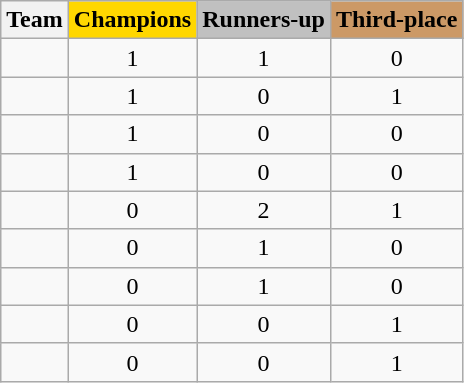<table class="wikitable sortable" style="text-align:center;">
<tr>
<th>Team</th>
<th style="background:#FFD700;">Champions</th>
<th style="background:#C0C0C0;">Runners-up</th>
<th style="background:#CC9966;">Third-place</th>
</tr>
<tr>
<td style="text-align:left"></td>
<td>1</td>
<td>1</td>
<td>0</td>
</tr>
<tr>
<td style="text-align:left"></td>
<td>1</td>
<td>0</td>
<td>1</td>
</tr>
<tr>
<td style="text-align:left"></td>
<td>1</td>
<td>0</td>
<td>0</td>
</tr>
<tr>
<td style="text-align:left"></td>
<td>1</td>
<td>0</td>
<td>0</td>
</tr>
<tr>
<td style="text-align:left"></td>
<td>0</td>
<td>2</td>
<td>1</td>
</tr>
<tr>
<td style="text-align:left"></td>
<td>0</td>
<td>1</td>
<td>0</td>
</tr>
<tr>
<td style="text-align:left"></td>
<td>0</td>
<td>1</td>
<td>0</td>
</tr>
<tr>
<td style="text-align:left"></td>
<td>0</td>
<td>0</td>
<td>1</td>
</tr>
<tr>
<td style="text-align:left"></td>
<td>0</td>
<td>0</td>
<td>1</td>
</tr>
</table>
